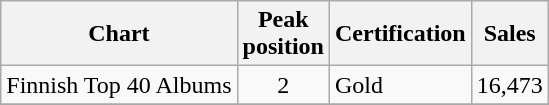<table class="wikitable">
<tr>
<th>Chart</th>
<th>Peak<br>position</th>
<th>Certification</th>
<th>Sales</th>
</tr>
<tr>
<td>Finnish Top 40 Albums</td>
<td align="center">2</td>
<td>Gold</td>
<td>16,473</td>
</tr>
<tr>
</tr>
</table>
